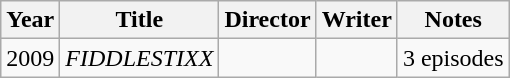<table class="wikitable">
<tr>
<th>Year</th>
<th>Title</th>
<th>Director</th>
<th>Writer</th>
<th>Notes</th>
</tr>
<tr>
<td>2009</td>
<td><em>FIDDLESTIXX</em></td>
<td></td>
<td></td>
<td>3 episodes</td>
</tr>
</table>
